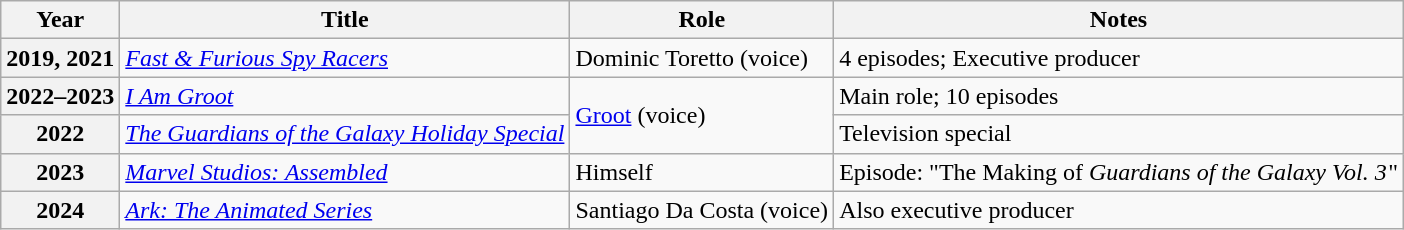<table class="wikitable sortable plainrowheaders">
<tr>
<th scope="col">Year</th>
<th scope="col">Title</th>
<th scope="col">Role</th>
<th scope="col" class="unsortable">Notes</th>
</tr>
<tr>
<th scope="row">2019, 2021</th>
<td><em><a href='#'>Fast & Furious Spy Racers</a></em></td>
<td>Dominic Toretto (voice)</td>
<td>4 episodes; Executive producer</td>
</tr>
<tr>
<th scope="row">2022–2023</th>
<td><em><a href='#'>I Am Groot</a></em></td>
<td rowspan="2"><a href='#'>Groot</a> (voice)</td>
<td>Main role; 10 episodes</td>
</tr>
<tr>
<th scope="row">2022</th>
<td><em><a href='#'>The Guardians of the Galaxy Holiday Special</a></em></td>
<td>Television special</td>
</tr>
<tr>
<th scope=row>2023</th>
<td><em><a href='#'>Marvel Studios: Assembled</a></em></td>
<td>Himself</td>
<td>Episode: "The Making of <em>Guardians of the Galaxy Vol. 3</em> "</td>
</tr>
<tr>
<th scope="row">2024</th>
<td><em><a href='#'>Ark: The Animated Series</a></em></td>
<td>Santiago Da Costa (voice)</td>
<td>Also executive producer</td>
</tr>
</table>
